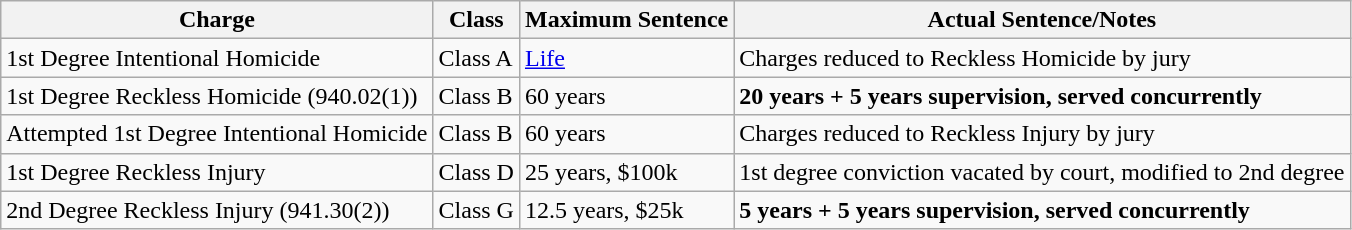<table class="wikitable">
<tr>
<th scope="col">Charge</th>
<th scope="col">Class</th>
<th scope="col">Maximum Sentence</th>
<th scope="col">Actual Sentence/Notes</th>
</tr>
<tr>
<td>1st Degree Intentional Homicide</td>
<td>Class A</td>
<td><a href='#'>Life</a></td>
<td>Charges reduced to Reckless Homicide by jury</td>
</tr>
<tr>
<td>1st Degree Reckless Homicide (940.02(1))</td>
<td>Class B</td>
<td>60 years</td>
<td><strong>20 years + 5 years supervision, served concurrently</strong></td>
</tr>
<tr>
<td>Attempted 1st Degree Intentional Homicide</td>
<td>Class B</td>
<td>60 years</td>
<td>Charges reduced to Reckless Injury by jury</td>
</tr>
<tr>
<td>1st Degree Reckless Injury</td>
<td>Class D</td>
<td>25 years, $100k</td>
<td>1st degree conviction vacated by court, modified to 2nd degree</td>
</tr>
<tr>
<td>2nd Degree Reckless Injury (941.30(2))</td>
<td>Class G</td>
<td>12.5 years, $25k</td>
<td><strong>5 years + 5 years supervision, served concurrently</strong></td>
</tr>
</table>
